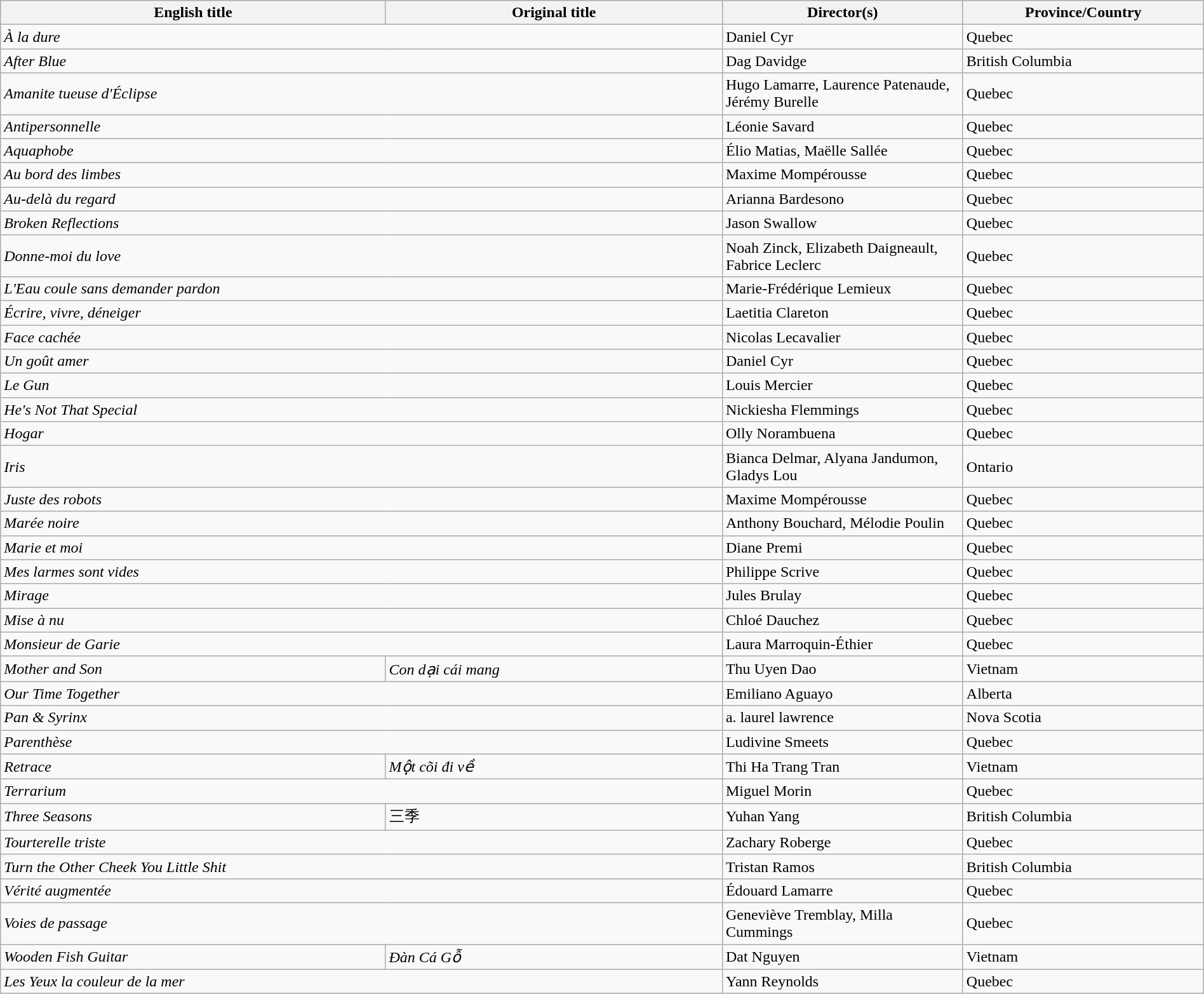<table class="wikitable" width=100%>
<tr>
<th scope="col" width="32%">English title</th>
<th scope="col" width="28%">Original title</th>
<th scope="col" width="20%">Director(s)</th>
<th scope="col" width="20%">Province/Country</th>
</tr>
<tr>
<td colspan=2><em>À la dure</em></td>
<td>Daniel Cyr</td>
<td>Quebec</td>
</tr>
<tr>
<td colspan=2><em>After Blue</em></td>
<td>Dag Davidge</td>
<td>British Columbia</td>
</tr>
<tr>
<td colspan=2><em>Amanite tueuse d'Éclipse</em></td>
<td>Hugo Lamarre, Laurence Patenaude, Jérémy Burelle</td>
<td>Quebec</td>
</tr>
<tr>
<td colspan=2><em>Antipersonnelle</em></td>
<td>Léonie Savard</td>
<td>Quebec</td>
</tr>
<tr>
<td colspan=2><em>Aquaphobe</em></td>
<td>Élio Matias, Maëlle Sallée</td>
<td>Quebec</td>
</tr>
<tr>
<td colspan=2><em>Au bord des limbes</em></td>
<td>Maxime Mompérousse</td>
<td>Quebec</td>
</tr>
<tr>
<td colspan=2><em>Au-delà du regard</em></td>
<td>Arianna Bardesono</td>
<td>Quebec</td>
</tr>
<tr>
<td colspan=2><em>Broken Reflections</em></td>
<td>Jason Swallow</td>
<td>Quebec</td>
</tr>
<tr>
<td colspan=2><em>Donne-moi du love</em></td>
<td>Noah Zinck, Elizabeth Daigneault, Fabrice Leclerc</td>
<td>Quebec</td>
</tr>
<tr>
<td colspan=2><em>L'Eau coule sans demander pardon</em></td>
<td>Marie-Frédérique Lemieux</td>
<td>Quebec</td>
</tr>
<tr>
<td colspan=2><em>Écrire, vivre, déneiger</em></td>
<td>Laetitia Clareton</td>
<td>Quebec</td>
</tr>
<tr>
<td colspan=2><em>Face cachée</em></td>
<td>Nicolas Lecavalier</td>
<td>Quebec</td>
</tr>
<tr>
<td colspan=2><em>Un goût amer</em></td>
<td>Daniel Cyr</td>
<td>Quebec</td>
</tr>
<tr>
<td colspan=2><em>Le Gun</em></td>
<td>Louis Mercier</td>
<td>Quebec</td>
</tr>
<tr>
<td colspan=2><em>He's Not That Special</em></td>
<td>Nickiesha Flemmings</td>
<td>Quebec</td>
</tr>
<tr>
<td colspan=2><em>Hogar</em></td>
<td>Olly Norambuena</td>
<td>Quebec</td>
</tr>
<tr>
<td colspan=2><em>Iris</em></td>
<td>Bianca Delmar, Alyana Jandumon, Gladys Lou</td>
<td>Ontario</td>
</tr>
<tr>
<td colspan=2><em>Juste des robots</em></td>
<td>Maxime Mompérousse</td>
<td>Quebec</td>
</tr>
<tr>
<td colspan=2><em>Marée noire</em></td>
<td>Anthony Bouchard, Mélodie Poulin</td>
<td>Quebec</td>
</tr>
<tr>
<td colspan=2><em>Marie et moi</em></td>
<td>Diane Premi</td>
<td>Quebec</td>
</tr>
<tr>
<td colspan=2><em>Mes larmes sont vides</em></td>
<td>Philippe Scrive</td>
<td>Quebec</td>
</tr>
<tr>
<td colspan=2><em>Mirage</em></td>
<td>Jules Brulay</td>
<td>Quebec</td>
</tr>
<tr>
<td colspan=2><em>Mise à nu</em></td>
<td>Chloé Dauchez</td>
<td>Quebec</td>
</tr>
<tr>
<td colspan=2><em>Monsieur de Garie</em></td>
<td>Laura Marroquin-Éthier</td>
<td>Quebec</td>
</tr>
<tr>
<td><em>Mother and Son</em></td>
<td><em>Con dại cái mang</em></td>
<td>Thu Uyen Dao</td>
<td>Vietnam</td>
</tr>
<tr>
<td colspan=2><em>Our Time Together</em></td>
<td>Emiliano Aguayo</td>
<td>Alberta</td>
</tr>
<tr>
<td colspan=2><em>Pan & Syrinx</em></td>
<td>a. laurel lawrence</td>
<td>Nova Scotia</td>
</tr>
<tr>
<td colspan=2><em>Parenthèse</em></td>
<td>Ludivine Smeets</td>
<td>Quebec</td>
</tr>
<tr>
<td><em>Retrace</em></td>
<td><em>Một cõi đi về</em></td>
<td>Thi Ha Trang Tran</td>
<td>Vietnam</td>
</tr>
<tr>
<td colspan=2><em>Terrarium</em></td>
<td>Miguel Morin</td>
<td>Quebec</td>
</tr>
<tr>
<td><em>Three Seasons</em></td>
<td>三季</td>
<td>Yuhan Yang</td>
<td>British Columbia</td>
</tr>
<tr>
<td colspan=2><em>Tourterelle triste</em></td>
<td>Zachary Roberge</td>
<td>Quebec</td>
</tr>
<tr>
<td colspan=2><em>Turn the Other Cheek You Little Shit</em></td>
<td>Tristan Ramos</td>
<td>British Columbia</td>
</tr>
<tr>
<td colspan=2><em>Vérité augmentée</em></td>
<td>Édouard Lamarre</td>
<td>Quebec</td>
</tr>
<tr>
<td colspan=2><em>Voies de passage</em></td>
<td>Geneviève Tremblay, Milla Cummings</td>
<td>Quebec</td>
</tr>
<tr>
<td><em>Wooden Fish Guitar</em></td>
<td><em>Đàn Cá Gỗ</em></td>
<td>Dat Nguyen</td>
<td>Vietnam</td>
</tr>
<tr>
<td colspan=2><em>Les Yeux la couleur de la mer</em></td>
<td>Yann Reynolds</td>
<td>Quebec</td>
</tr>
</table>
